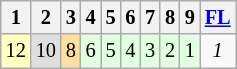<table class="wikitable" style="font-size: 85%;">
<tr>
<th>1</th>
<th>2</th>
<th>3</th>
<th>4</th>
<th>5</th>
<th>6</th>
<th>7</th>
<th>8</th>
<th>9</th>
<th><a href='#'>FL</a></th>
</tr>
<tr align="center">
<td style="background:#FFFFBF;">12</td>
<td style="background:#DFDFDF;">10</td>
<td style="background:#FFDF9F;">8</td>
<td style="background:#DFFFDF;">6</td>
<td style="background:#DFFFDF;">5</td>
<td style="background:#DFFFDF;">4</td>
<td style="background:#DFFFDF;">3</td>
<td style="background:#DFFFDF;">2</td>
<td style="background:#DFFFDF;">1</td>
<td><em>1</em></td>
</tr>
</table>
